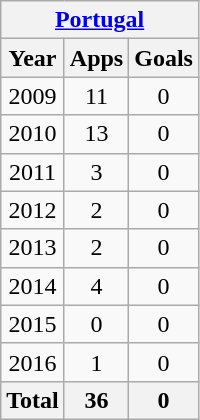<table class="wikitable" style="text-align:center">
<tr>
<th colspan="3"><a href='#'>Portugal</a></th>
</tr>
<tr>
<th>Year</th>
<th>Apps</th>
<th>Goals</th>
</tr>
<tr>
<td>2009</td>
<td>11</td>
<td>0</td>
</tr>
<tr>
<td>2010</td>
<td>13</td>
<td>0</td>
</tr>
<tr>
<td>2011</td>
<td>3</td>
<td>0</td>
</tr>
<tr>
<td>2012</td>
<td>2</td>
<td>0</td>
</tr>
<tr>
<td>2013</td>
<td>2</td>
<td>0</td>
</tr>
<tr>
<td>2014</td>
<td>4</td>
<td>0</td>
</tr>
<tr>
<td>2015</td>
<td>0</td>
<td>0</td>
</tr>
<tr>
<td>2016</td>
<td>1</td>
<td>0</td>
</tr>
<tr>
<th>Total</th>
<th>36</th>
<th>0</th>
</tr>
</table>
